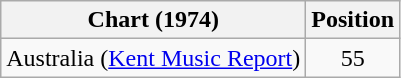<table class="wikitable">
<tr>
<th>Chart (1974)</th>
<th>Position</th>
</tr>
<tr>
<td>Australia (<a href='#'>Kent Music Report</a>)</td>
<td align="center">55</td>
</tr>
</table>
